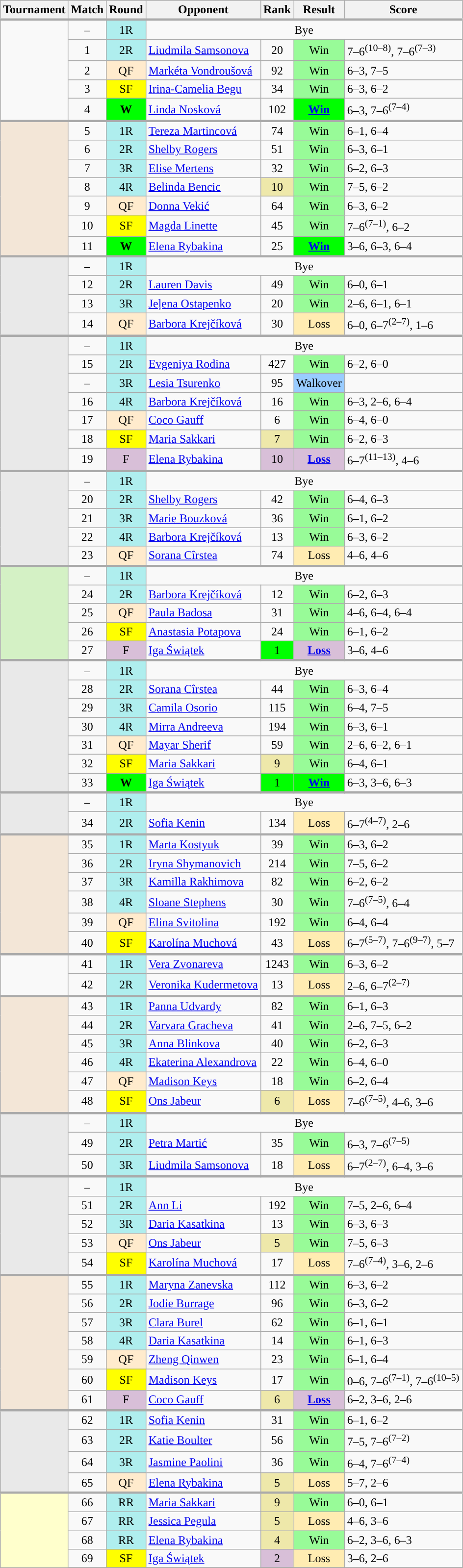<table class="wikitable">
<tr>
<th>Tournament</th>
<th>Match</th>
<th>Round</th>
<th>Opponent</th>
<th>Rank</th>
<th>Result</th>
<th>Score</th>
</tr>
<tr style="border-top:3px solid #aaaaaa">
<td rowspan="5" style="text-align:left"></td>
<td style="text-align:center">–</td>
<td style="text-align:center; background:#afeeee">1R</td>
<td colspan="4" style="text-align:center">Bye</td>
</tr>
<tr>
<td style="text-align:center">1</td>
<td style="text-align:center; background:#afeeee">2R</td>
<td> <a href='#'>Liudmila Samsonova</a></td>
<td style="text-align:center">20</td>
<td style="text-align:center; background:#98fb98">Win</td>
<td>7–6<sup>(10–8)</sup>, 7–6<sup>(7–3)</sup></td>
</tr>
<tr>
<td style="text-align:center">2</td>
<td style="text-align:center; background:#ffebcd">QF</td>
<td> <a href='#'>Markéta Vondroušová</a> </td>
<td style="text-align:center">92</td>
<td style="text-align:center; background:#98fb98">Win</td>
<td>6–3, 7–5</td>
</tr>
<tr>
<td style="text-align:center">3</td>
<td style="text-align:center; background:yellow">SF</td>
<td> <a href='#'>Irina-Camelia Begu</a></td>
<td style="text-align:center">34</td>
<td style="text-align:center; background:#98fb98">Win</td>
<td>6–3, 6–2</td>
</tr>
<tr>
<td style="text-align:center">4</td>
<td style="text-align:center; background:lime"><strong>W</strong></td>
<td> <a href='#'>Linda Nosková</a> </td>
<td style="text-align:center;">102</td>
<td style="text-align:center; background:lime"><strong><a href='#'>Win</a></strong></td>
<td>6–3, 7–6<sup>(7–4)</sup></td>
</tr>
<tr style="border-top:3px solid #aaaaaa">
<td rowspan="7" style="background:#f3e6d7; text-align:left"></td>
<td style="text-align:center">5</td>
<td style="text-align:center; background:#afeeee">1R</td>
<td> <a href='#'>Tereza Martincová</a></td>
<td style="text-align:center">74</td>
<td style="text-align:center; background:#98fb98">Win</td>
<td>6–1, 6–4</td>
</tr>
<tr>
<td style="text-align:center">6</td>
<td style="text-align:center; background:#afeeee">2R</td>
<td> <a href='#'>Shelby Rogers</a></td>
<td style="text-align:center">51</td>
<td style="text-align:center; background:#98fb98">Win</td>
<td>6–3, 6–1</td>
</tr>
<tr>
<td style="text-align:center">7</td>
<td style="text-align:center; background:#afeeee">3R</td>
<td> <a href='#'>Elise Mertens</a> </td>
<td style="text-align:center">32</td>
<td style="text-align:center; background:#98fb98">Win</td>
<td>6–2, 6–3</td>
</tr>
<tr>
<td style="text-align:center">8</td>
<td style="text-align:center; background:#afeeee">4R</td>
<td> <a href='#'>Belinda Bencic</a> </td>
<td style="text-align:center; background:#eee8aa">10</td>
<td style="text-align:center; background:#98fb98">Win</td>
<td>7–5, 6–2</td>
</tr>
<tr>
<td style="text-align:center">9</td>
<td style="text-align:center; background:#ffebcd">QF</td>
<td> <a href='#'>Donna Vekić</a></td>
<td style="text-align:center">64</td>
<td style="text-align:center; background:#98fb98">Win</td>
<td>6–3, 6–2</td>
</tr>
<tr>
<td style="text-align:center">10</td>
<td style="text-align:center; background:yellow">SF</td>
<td> <a href='#'>Magda Linette</a></td>
<td style="text-align:center">45</td>
<td style="text-align:center; background:#98fb98">Win</td>
<td>7–6<sup>(7–1)</sup>, 6–2</td>
</tr>
<tr>
<td style="text-align:center">11</td>
<td style="text-align:center; background:lime"><strong>W</strong></td>
<td> <a href='#'>Elena Rybakina</a> </td>
<td style="text-align:center">25</td>
<td style="text-align:center; background:lime"><strong><a href='#'>Win</a></strong> </td>
<td>3–6, 6–3, 6–4</td>
</tr>
<tr style="border-top:3px solid #aaaaaa">
<td rowspan="4" style="background:#e9e9e9; text-align:left"></td>
<td style="text-align:center">–</td>
<td style="text-align:center; background:#afeeee">1R</td>
<td colspan="4" style="text-align:center">Bye</td>
</tr>
<tr>
<td style="text-align:center">12</td>
<td style="text-align:center; background:#afeeee">2R</td>
<td> <a href='#'>Lauren Davis</a> </td>
<td style="text-align:center">49</td>
<td style="text-align:center; background:#98fb98">Win</td>
<td>6–0, 6–1</td>
</tr>
<tr>
<td style="text-align:center">13</td>
<td style="text-align:center; background:#afeeee">3R</td>
<td> <a href='#'>Jeļena Ostapenko</a> </td>
<td style="text-align:center">20</td>
<td style="text-align:center; background:#98fb98">Win</td>
<td>2–6, 6–1, 6–1</td>
</tr>
<tr>
<td style="text-align:center">14</td>
<td style="text-align:center; background:#ffebcd">QF</td>
<td> <a href='#'>Barbora Krejčíková</a></td>
<td style="text-align:center">30</td>
<td style="text-align:center; background:#ffecb2">Loss</td>
<td>6–0, 6–7<sup>(2–7)</sup>, 1–6</td>
</tr>
<tr style="border-top:3px solid #aaaaaa">
<td rowspan="7" style="background:#e9e9e9; text-align:left"></td>
<td style="text-align:center">–</td>
<td style="text-align:center; background:#afeeee">1R</td>
<td colspan="4" style="text-align:center">Bye</td>
</tr>
<tr>
<td style="text-align:center">15</td>
<td style="text-align:center; background:#afeeee">2R</td>
<td> <a href='#'>Evgeniya Rodina</a> </td>
<td style="text-align:center">427</td>
<td style="text-align:center; background:#98fb98">Win</td>
<td>6–2, 6–0</td>
</tr>
<tr>
<td style="text-align:center">–</td>
<td style="text-align:center; background:#afeeee">3R</td>
<td> <a href='#'>Lesia Tsurenko</a> </td>
<td style="text-align:center">95</td>
<td style="text-align:center; background:#99ccff">Walkover</td>
<td></td>
</tr>
<tr>
<td style="text-align:center">16</td>
<td style="text-align:center; background:#afeeee">4R</td>
<td> <a href='#'>Barbora Krejčíková</a> </td>
<td style="text-align:center">16</td>
<td style="text-align:center; background:#98fb98">Win</td>
<td>6–3, 2–6, 6–4</td>
</tr>
<tr>
<td style="text-align:center">17</td>
<td style="text-align:center; background:#ffebcd">QF</td>
<td> <a href='#'>Coco Gauff</a> </td>
<td style="text-align:center" background:#eee8aa">6</td>
<td style="text-align:center; background:#98fb98">Win</td>
<td>6–4, 6–0</td>
</tr>
<tr>
<td style="text-align:center">18</td>
<td style="text-align:center; background:yellow">SF</td>
<td> <a href='#'>Maria Sakkari</a> </td>
<td style="text-align:center; background:#eee8aa">7</td>
<td style="text-align:center; background:#98fb98">Win</td>
<td>6–2, 6–3</td>
</tr>
<tr>
<td style="text-align:center">19</td>
<td style="text-align:center; background:thistle">F</td>
<td> <a href='#'>Elena Rybakina</a> </td>
<td style="text-align:center; background:thistle">10</td>
<td style="text-align:center; background:thistle"><strong><a href='#'>Loss</a></strong></td>
<td>6–7<sup>(11–13)</sup>, 4–6</td>
</tr>
<tr style="border-top:3px solid #aaaaaa">
<td rowspan="5" style="background:#e9e9e9; text-align:left"></td>
<td style="text-align:center">–</td>
<td style="text-align:center; background:#afeeee">1R</td>
<td colspan="4" style="text-align:center">Bye</td>
</tr>
<tr>
<td style="text-align:center">20</td>
<td style="text-align:center; background:#afeeee">2R</td>
<td> <a href='#'>Shelby Rogers</a></td>
<td style="text-align:center">42</td>
<td style="text-align:center; background:#98fb98">Win</td>
<td>6–4, 6–3</td>
</tr>
<tr>
<td style="text-align:center">21</td>
<td style="text-align:center; background:#afeeee">3R</td>
<td> <a href='#'>Marie Bouzková</a> </td>
<td style="text-align:center">36</td>
<td style="text-align:center; background:#98fb98">Win</td>
<td>6–1, 6–2</td>
</tr>
<tr>
<td style="text-align:center">22</td>
<td style="text-align:center; background:#afeeee">4R</td>
<td> <a href='#'>Barbora Krejčíková</a> </td>
<td style="text-align:center">13</td>
<td style="text-align:center; background:#98fb98">Win</td>
<td>6–3, 6–2</td>
</tr>
<tr>
<td style="text-align:center">23</td>
<td style="text-align:center; background:#ffebcd">QF</td>
<td> <a href='#'>Sorana Cîrstea</a></td>
<td style="text-align:center">74</td>
<td style="text-align:center; background:#ffecb2">Loss</td>
<td>4–6, 4–6</td>
</tr>
<tr style="border-top:3px solid #aaaaaa">
<td rowspan="5" style="background:#d4f1c5; text-align:left"></td>
<td style="text-align:center">–</td>
<td style="text-align:center; background:#afeeee">1R</td>
<td colspan="4" style="text-align:center">Bye</td>
</tr>
<tr>
<td style="text-align:center">24</td>
<td style="text-align:center; background:#afeeee">2R</td>
<td> <a href='#'>Barbora Krejčíková</a></td>
<td style="text-align:center">12</td>
<td style="text-align:center; background:#98fb98">Win</td>
<td>6–2, 6–3</td>
</tr>
<tr>
<td style="text-align:center">25</td>
<td style="text-align:center; background:#ffebcd">QF</td>
<td> <a href='#'>Paula Badosa</a> </td>
<td style="text-align:center">31</td>
<td style="text-align:center; background:#98fb98">Win</td>
<td>4–6, 6–4, 6–4</td>
</tr>
<tr>
<td style="text-align:center">26</td>
<td style="text-align:center; background:yellow">SF</td>
<td> <a href='#'>Anastasia Potapova</a></td>
<td style="text-align:center;">24</td>
<td style="text-align:center; background:#98fb98">Win</td>
<td>6–1, 6–2</td>
</tr>
<tr>
<td style="text-align:center">27</td>
<td style="text-align:center; background:thistle">F</td>
<td> <a href='#'>Iga Świątek</a> </td>
<td style="text-align:center; background:lime">1</td>
<td style="text-align:center; background:thistle"><strong><a href='#'>Loss</a></strong></td>
<td>3–6, 4–6</td>
</tr>
<tr style="border-top:3px solid #aaaaaa">
<td rowspan="7" style="background:#e9e9e9; text-align:left"></td>
<td style="text-align:center">–</td>
<td style="text-align:center; background:#afeeee">1R</td>
<td colspan="4" style="text-align:center">Bye</td>
</tr>
<tr>
<td style="text-align:center">28</td>
<td style="text-align:center; background:#afeeee">2R</td>
<td> <a href='#'>Sorana Cîrstea</a></td>
<td style="text-align:center">44</td>
<td style="text-align:center; background:#98fb98">Win</td>
<td>6–3, 6–4</td>
</tr>
<tr>
<td style="text-align:center">29</td>
<td style="text-align:center; background:#afeeee">3R</td>
<td> <a href='#'>Camila Osorio</a> </td>
<td style="text-align:center">115</td>
<td style="text-align:center; background:#98fb98">Win</td>
<td>6–4, 7–5</td>
</tr>
<tr>
<td style="text-align:center">30</td>
<td style="text-align:center; background:#afeeee">4R</td>
<td> <a href='#'>Mirra Andreeva</a> </td>
<td style="text-align:center">194</td>
<td style="text-align:center; background:#98fb98">Win</td>
<td>6–3, 6–1</td>
</tr>
<tr>
<td style="text-align:center">31</td>
<td style="text-align:center; background:#ffebcd">QF</td>
<td> <a href='#'>Mayar Sherif</a></td>
<td style="text-align:center">59</td>
<td style="text-align:center; background:#98fb98">Win</td>
<td>2–6, 6–2, 6–1</td>
</tr>
<tr>
<td style="text-align:center">32</td>
<td style="text-align:center; background:yellow">SF</td>
<td> <a href='#'>Maria Sakkari</a> </td>
<td style="text-align:center; background:#eee8aa">9</td>
<td style="text-align:center; background:#98fb98">Win</td>
<td>6–4, 6–1</td>
</tr>
<tr>
<td style="text-align:center">33</td>
<td style="text-align:center; background:lime"><strong>W</strong></td>
<td> <a href='#'>Iga Świątek</a> </td>
<td style="text-align:center; background:lime">1</td>
<td style="text-align:center; background:lime"><strong><a href='#'>Win</a></strong> </td>
<td>6–3, 3–6, 6–3</td>
</tr>
<tr style="border-top:3px solid #aaaaaa">
<td rowspan="2" style="background:#e9e9e9; text-align:left"></td>
<td style="text-align:center">–</td>
<td style="text-align:center; background:#afeeee">1R</td>
<td colspan="4" style="text-align:center">Bye</td>
</tr>
<tr>
<td style="text-align:center">34</td>
<td style="text-align:center; background:#afeeee">2R</td>
<td> <a href='#'>Sofia Kenin</a> </td>
<td style="text-align:center">134</td>
<td style="text-align:center; background:#ffecb2">Loss</td>
<td>6–7<sup>(4–7)</sup>, 2–6</td>
</tr>
<tr style="border-top:3px solid #aaaaaa">
<td rowspan="6" style="background:#f3e6d7; text-align:left"></td>
<td style="text-align:center">35</td>
<td style="text-align:center; background:#afeeee">1R</td>
<td> <a href='#'>Marta Kostyuk</a></td>
<td style="text-align:center">39</td>
<td style="text-align:center; background:#98fb98">Win</td>
<td>6–3, 6–2</td>
</tr>
<tr>
<td style="text-align:center">36</td>
<td style="text-align:center; background:#afeeee">2R</td>
<td> <a href='#'>Iryna Shymanovich</a> </td>
<td style="text-align:center">214</td>
<td style="text-align:center; background:#98fb98">Win</td>
<td>7–5, 6–2</td>
</tr>
<tr>
<td style="text-align:center">37</td>
<td style="text-align:center; background:#afeeee">3R</td>
<td> <a href='#'>Kamilla Rakhimova</a></td>
<td style="text-align:center">82</td>
<td style="text-align:center; background:#98fb98">Win</td>
<td>6–2, 6–2</td>
</tr>
<tr>
<td style="text-align:center">38</td>
<td style="text-align:center; background:#afeeee">4R</td>
<td> <a href='#'>Sloane Stephens</a></td>
<td style="text-align:center">30</td>
<td style="text-align:center; background:#98fb98">Win</td>
<td>7–6<sup>(7–5)</sup>, 6–4</td>
</tr>
<tr>
<td style="text-align:center">39</td>
<td style="text-align:center; background:#ffebcd">QF</td>
<td> <a href='#'>Elina Svitolina</a> </td>
<td style="text-align:center;">192</td>
<td style="text-align:center; background:#98fb98">Win</td>
<td>6–4, 6–4</td>
</tr>
<tr>
<td style="text-align:center">40</td>
<td style="text-align:center; background:yellow">SF</td>
<td> <a href='#'>Karolína Muchová</a></td>
<td style="text-align:center">43</td>
<td style="text-align:center; background:#ffecb2">Loss</td>
<td>6–7<sup>(5–7)</sup>, 7–6<sup>(9–7)</sup>, 5–7</td>
</tr>
<tr style="border-top:3px solid #aaaaaa">
<td rowspan="2" style="background=#d4f1c5; text-align:left"></td>
<td style="text-align:center">41</td>
<td style="text-align:center; background:#afeeee">1R</td>
<td> <a href='#'>Vera Zvonareva</a> </td>
<td style="text-align:center">1243</td>
<td style="text-align:center; background:#98fb98">Win</td>
<td>6–3, 6–2</td>
</tr>
<tr>
<td style="text-align:center">42</td>
<td style="text-align:center; background:#afeeee">2R</td>
<td> <a href='#'>Veronika Kudermetova</a> </td>
<td style="text-align:center">13</td>
<td style="text-align:center; background:#ffecb2">Loss</td>
<td>2–6, 6–7<sup>(2–7)</sup></td>
</tr>
<tr style="border-top:3px solid #aaaaaa">
<td rowspan="6" style="background:#f3e6d7; text-align:left"></td>
<td style="text-align:center">43</td>
<td style="text-align:center; background:#afeeee">1R</td>
<td> <a href='#'>Panna Udvardy</a></td>
<td style="text-align:center">82</td>
<td style="text-align:center; background:#98fb98">Win</td>
<td>6–1, 6–3</td>
</tr>
<tr>
<td style="text-align:center">44</td>
<td style="text-align:center; background:#afeeee">2R</td>
<td> <a href='#'>Varvara Gracheva</a></td>
<td style="text-align:center">41</td>
<td style="text-align:center; background:#98fb98">Win</td>
<td>2–6, 7–5, 6–2</td>
</tr>
<tr>
<td style="text-align:center">45</td>
<td style="text-align:center; background:#afeeee">3R</td>
<td> <a href='#'>Anna Blinkova</a></td>
<td style="text-align:center">40</td>
<td style="text-align:center; background:#98fb98">Win</td>
<td>6–2, 6–3</td>
</tr>
<tr>
<td style="text-align:center">46</td>
<td style="text-align:center; background:#afeeee">4R</td>
<td> <a href='#'>Ekaterina Alexandrova</a> </td>
<td style="text-align:center">22</td>
<td style="text-align:center; background:#98fb98">Win</td>
<td>6–4, 6–0</td>
</tr>
<tr>
<td style="text-align:center">47</td>
<td style="text-align:center; background:#ffebcd">QF</td>
<td> <a href='#'>Madison Keys</a> </td>
<td style="text-align:center">18</td>
<td style="text-align:center; background:#98fb98">Win</td>
<td>6–2, 6–4</td>
</tr>
<tr>
<td style="text-align:center">48</td>
<td style="text-align:center; background:yellow">SF</td>
<td> <a href='#'>Ons Jabeur</a> </td>
<td style="text-align:center; background:#eee8aa">6</td>
<td style="text-align:center; background:#ffecb2">Loss</td>
<td>7–6<sup>(7–5)</sup>, 4–6, 3–6</td>
</tr>
<tr style="border-top:3px solid #aaaaaa">
<td rowspan="3" style="background:#e9e9e9; text-align:left"></td>
<td style="text-align:center">–</td>
<td style="text-align:center; background:#afeeee">1R</td>
<td colspan="4" style="text-align:center">Bye</td>
</tr>
<tr>
<td style="text-align:center">49</td>
<td style="text-align:center; background:#afeeee">2R</td>
<td> <a href='#'>Petra Martić</a></td>
<td style="text-align:center">35</td>
<td style="text-align:center; background:#98fb98">Win</td>
<td>6–3, 7–6<sup>(7–5)</sup></td>
</tr>
<tr>
<td style="text-align:center">50</td>
<td style="text-align:center; background:#afeeee">3R</td>
<td> <a href='#'>Liudmila Samsonova</a> </td>
<td style="text-align:center">18</td>
<td style="text-align:center; background:#ffecb2">Loss</td>
<td>6–7<sup>(2–7)</sup>, 6–4, 3–6</td>
</tr>
<tr style="border-top:3px solid #aaaaaa">
<td rowspan="5" style="background:#e9e9e9; text-align:left"></td>
<td style="text-align:center">–</td>
<td style="text-align:center; background:#afeeee">1R</td>
<td colspan="4" style="text-align:center">Bye</td>
</tr>
<tr>
<td style="text-align:center">51</td>
<td style="text-align:center; background:#afeeee">2R</td>
<td> <a href='#'>Ann Li</a> </td>
<td style="text-align:center">192</td>
<td style="text-align:center; background:#98fb98">Win</td>
<td>7–5, 2–6, 6–4</td>
</tr>
<tr>
<td style="text-align:center">52</td>
<td style="text-align:center; background:#afeeee">3R</td>
<td> <a href='#'>Daria Kasatkina</a> </td>
<td style="text-align:center">13</td>
<td style="text-align:center; background:#98fb98">Win</td>
<td>6–3, 6–3</td>
</tr>
<tr>
<td style="text-align:center">53</td>
<td style="text-align:center; background:#ffebcd">QF</td>
<td> <a href='#'>Ons Jabeur</a> </td>
<td style="text-align:center; background:#eee8aa">5</td>
<td style="text-align:center; background:#98fb98">Win</td>
<td>7–5, 6–3</td>
</tr>
<tr>
<td style="text-align:center">54</td>
<td style="text-align:center; background:yellow">SF</td>
<td> <a href='#'>Karolína Muchová</a></td>
<td style="text-align:center">17</td>
<td style="text-align:center; background:#ffecb2">Loss</td>
<td>7–6<sup>(7–4)</sup>, 3–6, 2–6</td>
</tr>
<tr style="border-top:3px solid #aaaaaa">
<td rowspan="7" style="background:#f3e6d7; text-align:left"></td>
<td style="text-align:center">55</td>
<td style="text-align:center; background:#afeeee">1R</td>
<td> <a href='#'>Maryna Zanevska</a></td>
<td style="text-align:center">112</td>
<td style="text-align:center; background:#98fb98">Win</td>
<td>6–3, 6–2</td>
</tr>
<tr>
<td style="text-align:center">56</td>
<td style="text-align:center; background:#afeeee">2R</td>
<td> <a href='#'>Jodie Burrage</a></td>
<td style="text-align:center">96</td>
<td style="text-align:center; background:#98fb98">Win</td>
<td>6–3, 6–2</td>
</tr>
<tr>
<td style="text-align:center">57</td>
<td style="text-align:center; background:#afeeee">3R</td>
<td> <a href='#'>Clara Burel</a></td>
<td style="text-align:center">62</td>
<td style="text-align:center; background:#98fb98">Win</td>
<td>6–1, 6–1</td>
</tr>
<tr>
<td style="text-align:center">58</td>
<td style="text-align:center; background:#afeeee">4R</td>
<td> <a href='#'>Daria Kasatkina</a> </td>
<td style="text-align:center">14</td>
<td style="text-align:center; background:#98fb98">Win</td>
<td>6–1, 6–3</td>
</tr>
<tr>
<td style="text-align:center">59</td>
<td style="text-align:center; background:#ffebcd">QF</td>
<td> <a href='#'>Zheng Qinwen</a> </td>
<td style="text-align:center">23</td>
<td style="text-align:center; background:#98fb98">Win</td>
<td>6–1, 6–4</td>
</tr>
<tr>
<td style="text-align:center">60</td>
<td style="text-align:center; background:yellow">SF</td>
<td> <a href='#'>Madison Keys</a> </td>
<td style="text-align:center">17</td>
<td style="text-align:center; background:#98fb98">Win</td>
<td>0–6, 7–6<sup>(7–1)</sup>, 7–6<sup>(10–5)</sup></td>
</tr>
<tr>
<td style="text-align:center">61</td>
<td style="text-align:center; background:thistle">F</td>
<td> <a href='#'>Coco Gauff</a> </td>
<td style="text-align:center; background:#eee8aa">6</td>
<td style="text-align:center; background:thistle"><strong><a href='#'>Loss</a></strong></td>
<td>6–2, 3–6, 2–6</td>
</tr>
<tr style="border-top:3px solid #aaaaaa">
<td rowspan="4" style="background:#e9e9e9; text-align:left"></td>
<td style="text-align:center">62</td>
<td style="text-align:center; background:#afeeee">1R</td>
<td> <a href='#'>Sofia Kenin</a> </td>
<td style="text-align:center">31</td>
<td style="text-align:center; background:#98fb98">Win</td>
<td>6–1, 6–2</td>
</tr>
<tr>
<td style="text-align:center">63</td>
<td style="text-align:center; background:#afeeee">2R</td>
<td> <a href='#'>Katie Boulter</a> </td>
<td style="text-align:center">56</td>
<td style="text-align:center; background:#98fb98">Win</td>
<td>7–5, 7–6<sup>(7–2)</sup></td>
</tr>
<tr>
<td style="text-align:center">64</td>
<td style="text-align:center; background:#afeeee">3R</td>
<td> <a href='#'>Jasmine Paolini</a></td>
<td style="text-align:center">36</td>
<td style="text-align:center; background:#98fb98">Win</td>
<td>6–4, 7–6<sup>(7–4)</sup></td>
</tr>
<tr>
<td style="text-align:center">65</td>
<td style="text-align:center; background:#ffebcd">QF</td>
<td> <a href='#'>Elena Rybakina</a> </td>
<td style="text-align:center; background:#eee8aa">5</td>
<td style="text-align:center;background:#ffecb2">Loss</td>
<td>5–7, 2–6</td>
</tr>
<tr style="border-top:3px solid #aaaaaa">
<td rowspan="5" style="background:#ffffcc; text-align:left"></td>
<td style="text-align:center">66</td>
<td style="text-align:center; background:#afeeee">RR</td>
<td> <a href='#'>Maria Sakkari</a> </td>
<td style="text-align:center; background:#eee8aa">9</td>
<td style="text-align:center; background:#98fb98">Win</td>
<td>6–0, 6–1</td>
</tr>
<tr>
<td style="text-align:center">67</td>
<td style="text-align:center; background:#afeeee">RR</td>
<td> <a href='#'>Jessica Pegula</a> </td>
<td style="text-align:center; background:#eee8aa">5</td>
<td style="text-align:center; background:#ffecb2">Loss</td>
<td>4–6, 3–6</td>
</tr>
<tr>
<td style="text-align:center">68</td>
<td style="text-align:center; background:#afeeee">RR</td>
<td> <a href='#'>Elena Rybakina</a> </td>
<td style="text-align:center; background:#eee8aa">4</td>
<td style="text-align:center; background:#98fb98">Win</td>
<td>6–2, 3–6, 6–3</td>
</tr>
<tr>
<td style="text-align:center">69</td>
<td style="text-align:center; background:yellow">SF</td>
<td> <a href='#'>Iga Świątek</a> </td>
<td style="text-align:center; background:thistle">2</td>
<td style="text-align:center; background:#ffecb2">Loss</td>
<td>3–6, 2–6</td>
</tr>
<tr>
</tr>
</table>
